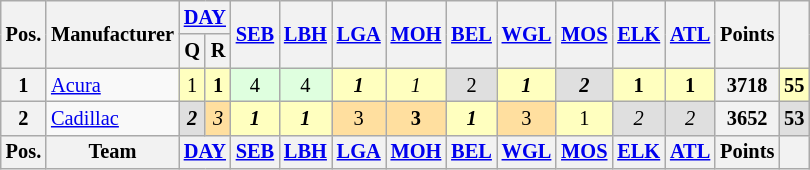<table class="wikitable" style="font-size:85%;">
<tr>
<th rowspan="2">Pos.</th>
<th rowspan="2">Manufacturer</th>
<th colspan="2"><a href='#'>DAY</a></th>
<th rowspan="2"><a href='#'>SEB</a></th>
<th rowspan="2"><a href='#'>LBH</a></th>
<th rowspan="2"><a href='#'>LGA</a></th>
<th rowspan="2"><a href='#'>MOH</a></th>
<th rowspan="2"><a href='#'>BEL</a></th>
<th rowspan="2"><a href='#'>WGL</a></th>
<th rowspan="2"><a href='#'>MOS</a></th>
<th rowspan="2"><a href='#'>ELK</a></th>
<th rowspan="2"><a href='#'>ATL</a></th>
<th rowspan="2">Points</th>
<th rowspan="2"></th>
</tr>
<tr>
<th>Q</th>
<th>R</th>
</tr>
<tr>
<th>1</th>
<td> <a href='#'>Acura</a></td>
<td style="background:#ffffbf;" align="center">1</td>
<td style="background:#ffffbf;" align="center"><strong>1</strong></td>
<td style="background:#dfffdf;" align="center">4</td>
<td style="background:#dfffdf;" align="center">4</td>
<td style="background:#ffffbf;" align="center"><strong><em>1</em></strong></td>
<td style="background:#ffffbf;" align="center"><em>1</em></td>
<td style="background:#dfdfdf;" align="center">2</td>
<td style="background:#ffffbf;" align="center"><strong><em>1</em></strong></td>
<td style="background:#dfdfdf;" align="center"><strong><em>2</em></strong></td>
<td style="background:#ffffbf;" align="center"><strong>1</strong></td>
<td style="background:#ffffbf;" align="center"><strong>1</strong></td>
<th>3718</th>
<th style="background:#ffffbf;" align="center">55</th>
</tr>
<tr>
<th>2</th>
<td> <a href='#'>Cadillac</a></td>
<td style="background:#dfdfdf;" align="center"><strong><em>2</em></strong></td>
<td style="background:#ffdf9f;" align="center"><em>3</em></td>
<td style="background:#ffffbf;" align="center"><strong><em>1</em></strong></td>
<td style="background:#ffffbf;" align="center"><strong><em>1</em></strong></td>
<td style="background:#ffdf9f;" align="center">3</td>
<td style="background:#ffdf9f;" align="center"><strong>3</strong></td>
<td style="background:#ffffbf;" align="center"><strong><em>1</em></strong></td>
<td style="background:#ffdf9f;" align="center">3</td>
<td style="background:#ffffbf;" align="center">1</td>
<td style="background:#dfdfdf;" align="center"><em>2</em></td>
<td style="background:#dfdfdf;" align="center"><em>2</em></td>
<th>3652</th>
<th style="background:#dfdfdf;" align="center">53</th>
</tr>
<tr>
<th>Pos.</th>
<th>Team</th>
<th colspan="2"><a href='#'>DAY</a></th>
<th><a href='#'>SEB</a></th>
<th><a href='#'>LBH</a></th>
<th><a href='#'>LGA</a></th>
<th><a href='#'>MOH</a></th>
<th><a href='#'>BEL</a></th>
<th><a href='#'>WGL</a></th>
<th><a href='#'>MOS</a></th>
<th><a href='#'>ELK</a></th>
<th><a href='#'>ATL</a></th>
<th>Points</th>
<th></th>
</tr>
</table>
